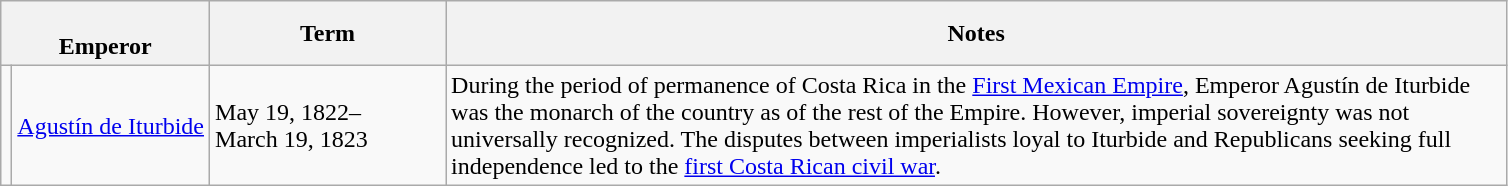<table class=wikitable>
<tr>
<th Colspan=2><br> Emperor</th>
<th width=150px>Term</th>
<th width=700px>Notes</th>
</tr>
<tr>
<td></td>
<td><a href='#'>Agustín de Iturbide</a></td>
<td>May 19, 1822–<br> March 19, 1823</td>
<td>During the period of permanence of Costa Rica in the <a href='#'>First Mexican Empire</a>, Emperor Agustín de Iturbide was the monarch of the country as of the rest of the Empire. However, imperial sovereignty was not universally recognized. The disputes between imperialists loyal to Iturbide and Republicans seeking full independence led to the <a href='#'>first Costa Rican civil war</a>.</td>
</tr>
</table>
